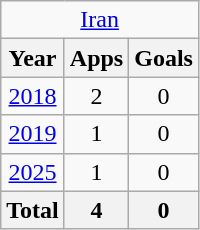<table class="wikitable" style="text-align:center">
<tr>
<td colspan=3><a href='#'>Iran</a></td>
</tr>
<tr>
<th>Year</th>
<th>Apps</th>
<th>Goals</th>
</tr>
<tr>
<td><a href='#'>2018</a></td>
<td>2</td>
<td>0</td>
</tr>
<tr>
<td><a href='#'>2019</a></td>
<td>1</td>
<td>0</td>
</tr>
<tr>
<td><a href='#'>2025</a></td>
<td>1</td>
<td>0</td>
</tr>
<tr>
<th>Total</th>
<th>4</th>
<th>0</th>
</tr>
</table>
